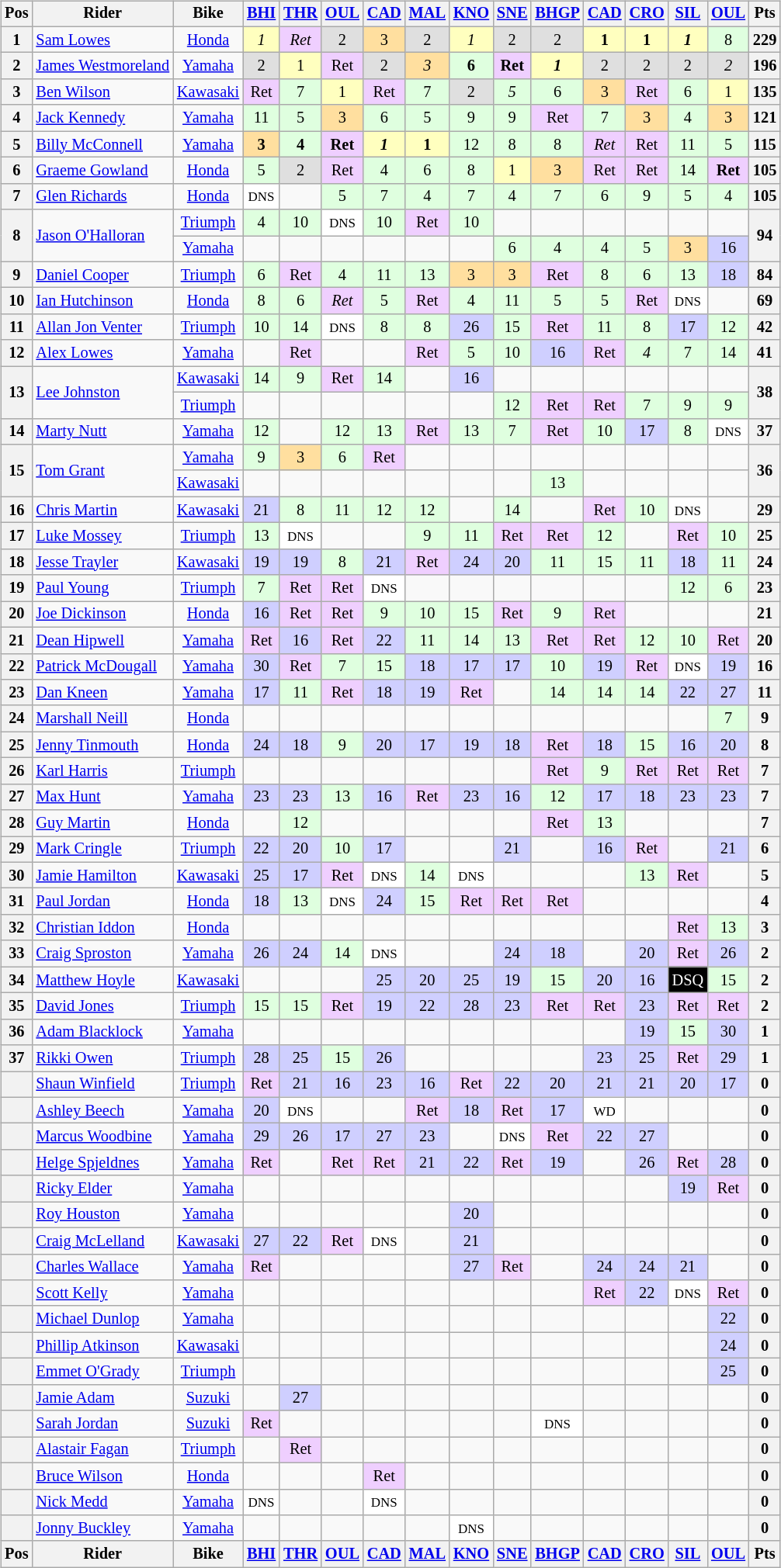<table>
<tr>
<td><br><table class="wikitable" style="font-size: 85%; text-align: center;">
<tr valign="top">
<th valign="middle">Pos</th>
<th valign="middle">Rider</th>
<th valign="middle">Bike</th>
<th><a href='#'>BHI</a><br></th>
<th><a href='#'>THR</a><br></th>
<th><a href='#'>OUL</a><br></th>
<th><a href='#'>CAD</a><br></th>
<th><a href='#'>MAL</a><br></th>
<th><a href='#'>KNO</a><br></th>
<th><a href='#'>SNE</a><br></th>
<th><a href='#'>BHGP</a><br></th>
<th><a href='#'>CAD</a><br></th>
<th><a href='#'>CRO</a><br></th>
<th><a href='#'>SIL</a><br></th>
<th><a href='#'>OUL</a><br></th>
<th valign="middle">Pts</th>
</tr>
<tr>
<th>1</th>
<td align="left"> <a href='#'>Sam Lowes</a></td>
<td><a href='#'>Honda</a></td>
<td style="background:#ffffbf;"><em>1</em></td>
<td style="background:#EFCFFF;"><em>Ret</em></td>
<td style="background:#dfdfdf;">2</td>
<td style="background:#ffdf9f;">3</td>
<td style="background:#dfdfdf;">2</td>
<td style="background:#ffffbf;"><em>1</em></td>
<td style="background:#dfdfdf;">2</td>
<td style="background:#dfdfdf;">2</td>
<td style="background:#ffffbf;"><strong>1</strong></td>
<td style="background:#ffffbf;"><strong>1</strong></td>
<td style="background:#ffffbf;"><strong><em>1</em></strong></td>
<td style="background:#dfffdf;">8</td>
<th>229</th>
</tr>
<tr>
<th>2</th>
<td align="left"> <a href='#'>James Westmoreland</a></td>
<td><a href='#'>Yamaha</a></td>
<td style="background:#dfdfdf;">2</td>
<td style="background:#ffffbf;">1</td>
<td style="background:#EFCFFF;">Ret</td>
<td style="background:#dfdfdf;">2</td>
<td style="background:#ffdf9f;"><em>3</em></td>
<td style="background:#dfffdf;"><strong>6</strong></td>
<td style="background:#EFCFFF;"><strong>Ret</strong></td>
<td style="background:#ffffbf;"><strong><em>1</em></strong></td>
<td style="background:#dfdfdf;">2</td>
<td style="background:#dfdfdf;">2</td>
<td style="background:#dfdfdf;">2</td>
<td style="background:#dfdfdf;"><em>2</em></td>
<th>196</th>
</tr>
<tr>
<th>3</th>
<td align="left"> <a href='#'>Ben Wilson</a></td>
<td><a href='#'>Kawasaki</a></td>
<td style="background:#EFCFFF;">Ret</td>
<td style="background:#dfffdf;">7</td>
<td style="background:#ffffbf;">1</td>
<td style="background:#EFCFFF;">Ret</td>
<td style="background:#dfffdf;">7</td>
<td style="background:#dfdfdf;">2</td>
<td style="background:#dfffdf;"><em>5</em></td>
<td style="background:#dfffdf;">6</td>
<td style="background:#ffdf9f;">3</td>
<td style="background:#EFCFFF;">Ret</td>
<td style="background:#dfffdf;">6</td>
<td style="background:#ffffbf;">1</td>
<th>135</th>
</tr>
<tr>
<th>4</th>
<td align="left"> <a href='#'>Jack Kennedy</a></td>
<td><a href='#'>Yamaha</a></td>
<td style="background:#dfffdf;">11</td>
<td style="background:#dfffdf;">5</td>
<td style="background:#ffdf9f;">3</td>
<td style="background:#dfffdf;">6</td>
<td style="background:#dfffdf;">5</td>
<td style="background:#dfffdf;">9</td>
<td style="background:#dfffdf;">9</td>
<td style="background:#EFCFFF;">Ret</td>
<td style="background:#dfffdf;">7</td>
<td style="background:#ffdf9f;">3</td>
<td style="background:#dfffdf;">4</td>
<td style="background:#ffdf9f;">3</td>
<th>121</th>
</tr>
<tr>
<th>5</th>
<td align="left"> <a href='#'>Billy McConnell</a></td>
<td><a href='#'>Yamaha</a></td>
<td style="background:#ffdf9f;"><strong>3</strong></td>
<td style="background:#dfffdf;"><strong>4</strong></td>
<td style="background:#EFCFFF;"><strong>Ret</strong></td>
<td style="background:#ffffbf;"><strong><em>1</em></strong></td>
<td style="background:#ffffbf;"><strong>1</strong></td>
<td style="background:#dfffdf;">12</td>
<td style="background:#dfffdf;">8</td>
<td style="background:#dfffdf;">8</td>
<td style="background:#EFCFFF;"><em>Ret</em></td>
<td style="background:#EFCFFF;">Ret</td>
<td style="background:#dfffdf;">11</td>
<td style="background:#dfffdf;">5</td>
<th>115</th>
</tr>
<tr>
<th>6</th>
<td align="left"> <a href='#'>Graeme Gowland</a></td>
<td><a href='#'>Honda</a></td>
<td style="background:#dfffdf;">5</td>
<td style="background:#dfdfdf;">2</td>
<td style="background:#EFCFFF;">Ret</td>
<td style="background:#dfffdf;">4</td>
<td style="background:#dfffdf;">6</td>
<td style="background:#dfffdf;">8</td>
<td style="background:#ffffbf;">1</td>
<td style="background:#ffdf9f;">3</td>
<td style="background:#EFCFFF;">Ret</td>
<td style="background:#EFCFFF;">Ret</td>
<td style="background:#dfffdf;">14</td>
<td style="background:#EFCFFF;"><strong>Ret</strong></td>
<th>105</th>
</tr>
<tr>
<th>7</th>
<td align="left"> <a href='#'>Glen Richards</a></td>
<td><a href='#'>Honda</a></td>
<td style="background:#FFFFFF;"><small>DNS</small></td>
<td></td>
<td style="background:#dfffdf;">5</td>
<td style="background:#dfffdf;">7</td>
<td style="background:#dfffdf;">4</td>
<td style="background:#dfffdf;">7</td>
<td style="background:#dfffdf;">4</td>
<td style="background:#dfffdf;">7</td>
<td style="background:#dfffdf;">6</td>
<td style="background:#dfffdf;">9</td>
<td style="background:#dfffdf;">5</td>
<td style="background:#dfffdf;">4</td>
<th>105</th>
</tr>
<tr>
<th rowspan=2>8</th>
<td align="left" rowspan=2> <a href='#'>Jason O'Halloran</a></td>
<td><a href='#'>Triumph</a></td>
<td style="background:#dfffdf;">4</td>
<td style="background:#dfffdf;">10</td>
<td style="background:#ffffff;"><small>DNS</small></td>
<td style="background:#dfffdf;">10</td>
<td style="background:#EFCFFF;">Ret</td>
<td style="background:#dfffdf;">10</td>
<td></td>
<td></td>
<td></td>
<td></td>
<td></td>
<td></td>
<th rowspan=2>94</th>
</tr>
<tr>
<td><a href='#'>Yamaha</a></td>
<td></td>
<td></td>
<td></td>
<td></td>
<td></td>
<td></td>
<td style="background:#dfffdf;">6</td>
<td style="background:#dfffdf;">4</td>
<td style="background:#dfffdf;">4</td>
<td style="background:#dfffdf;">5</td>
<td style="background:#ffdf9f;">3</td>
<td style="background:#CFCFFF;">16</td>
</tr>
<tr>
<th>9</th>
<td align="left"> <a href='#'>Daniel Cooper</a></td>
<td><a href='#'>Triumph</a></td>
<td style="background:#dfffdf;">6</td>
<td style="background:#EFCFFF;">Ret</td>
<td style="background:#dfffdf;">4</td>
<td style="background:#dfffdf;">11</td>
<td style="background:#dfffdf;">13</td>
<td style="background:#ffdf9f;">3</td>
<td style="background:#ffdf9f;">3</td>
<td style="background:#EFCFFF;">Ret</td>
<td style="background:#dfffdf;">8</td>
<td style="background:#dfffdf;">6</td>
<td style="background:#dfffdf;">13</td>
<td style="background:#CFCFFF;">18</td>
<th>84</th>
</tr>
<tr>
<th>10</th>
<td align="left"> <a href='#'>Ian Hutchinson</a></td>
<td><a href='#'>Honda</a></td>
<td style="background:#dfffdf;">8</td>
<td style="background:#dfffdf;">6</td>
<td style="background:#EFCFFF;"><em>Ret</em></td>
<td style="background:#dfffdf;">5</td>
<td style="background:#EFCFFF;">Ret</td>
<td style="background:#dfffdf;">4</td>
<td style="background:#dfffdf;">11</td>
<td style="background:#dfffdf;">5</td>
<td style="background:#dfffdf;">5</td>
<td style="background:#EFCFFF;">Ret</td>
<td style="background:#ffffff;"><small>DNS</small></td>
<td></td>
<th>69</th>
</tr>
<tr>
<th>11</th>
<td align="left"> <a href='#'>Allan Jon Venter</a></td>
<td><a href='#'>Triumph</a></td>
<td style="background:#dfffdf;">10</td>
<td style="background:#dfffdf;">14</td>
<td style="background:#ffffff;"><small>DNS</small></td>
<td style="background:#dfffdf;">8</td>
<td style="background:#dfffdf;">8</td>
<td style="background:#CFCFFF;">26</td>
<td style="background:#dfffdf;">15</td>
<td style="background:#EFCFFF;">Ret</td>
<td style="background:#dfffdf;">11</td>
<td style="background:#dfffdf;">8</td>
<td style="background:#CFCFFF;">17</td>
<td style="background:#dfffdf;">12</td>
<th>42</th>
</tr>
<tr>
<th>12</th>
<td align="left"> <a href='#'>Alex Lowes</a></td>
<td><a href='#'>Yamaha</a></td>
<td></td>
<td style="background:#EFCFFF;">Ret</td>
<td></td>
<td></td>
<td style="background:#EFCFFF;">Ret</td>
<td style="background:#dfffdf;">5</td>
<td style="background:#dfffdf;">10</td>
<td style="background:#CFCFFF;">16</td>
<td style="background:#EFCFFF;">Ret</td>
<td style="background:#dfffdf;"><em>4</em></td>
<td style="background:#dfffdf;">7</td>
<td style="background:#dfffdf;">14</td>
<th>41</th>
</tr>
<tr>
<th rowspan=2>13</th>
<td align="left" rowspan=2> <a href='#'>Lee Johnston</a></td>
<td><a href='#'>Kawasaki</a></td>
<td style="background:#dfffdf;">14</td>
<td style="background:#dfffdf;">9</td>
<td style="background:#EFCFFF;">Ret</td>
<td style="background:#dfffdf;">14</td>
<td></td>
<td style="background:#CFCFFF;">16</td>
<td></td>
<td></td>
<td></td>
<td></td>
<td></td>
<td></td>
<th rowspan=2>38</th>
</tr>
<tr>
<td><a href='#'>Triumph</a></td>
<td></td>
<td></td>
<td></td>
<td></td>
<td></td>
<td></td>
<td style="background:#dfffdf;">12</td>
<td style="background:#EFCFFF;">Ret</td>
<td style="background:#EFCFFF;">Ret</td>
<td style="background:#dfffdf;">7</td>
<td style="background:#dfffdf;">9</td>
<td style="background:#dfffdf;">9</td>
</tr>
<tr>
<th>14</th>
<td align="left"> <a href='#'>Marty Nutt</a></td>
<td><a href='#'>Yamaha</a></td>
<td style="background:#dfffdf;">12</td>
<td></td>
<td style="background:#dfffdf;">12</td>
<td style="background:#dfffdf;">13</td>
<td style="background:#EFCFFF;">Ret</td>
<td style="background:#dfffdf;">13</td>
<td style="background:#dfffdf;">7</td>
<td style="background:#EFCFFF;">Ret</td>
<td style="background:#dfffdf;">10</td>
<td style="background:#CFCFFF;">17</td>
<td style="background:#dfffdf;">8</td>
<td style="background:#ffffff;"><small>DNS</small></td>
<th>37</th>
</tr>
<tr>
<th rowspan=2>15</th>
<td align="left" rowspan=2> <a href='#'>Tom Grant</a></td>
<td><a href='#'>Yamaha</a></td>
<td style="background:#dfffdf;">9</td>
<td style="background:#ffdf9f;">3</td>
<td style="background:#dfffdf;">6</td>
<td style="background:#EFCFFF;">Ret</td>
<td></td>
<td></td>
<td></td>
<td></td>
<td></td>
<td></td>
<td></td>
<td></td>
<th rowspan=2>36</th>
</tr>
<tr>
<td><a href='#'>Kawasaki</a></td>
<td></td>
<td></td>
<td></td>
<td></td>
<td></td>
<td></td>
<td></td>
<td style="background:#dfffdf;">13</td>
<td></td>
<td></td>
<td></td>
<td></td>
</tr>
<tr>
<th>16</th>
<td align="left"> <a href='#'>Chris Martin</a></td>
<td><a href='#'>Kawasaki</a></td>
<td style="background:#CFCFFF;">21</td>
<td style="background:#dfffdf;">8</td>
<td style="background:#dfffdf;">11</td>
<td style="background:#dfffdf;">12</td>
<td style="background:#dfffdf;">12</td>
<td></td>
<td style="background:#dfffdf;">14</td>
<td></td>
<td style="background:#EFCFFF;">Ret</td>
<td style="background:#dfffdf;">10</td>
<td style="background:#ffffff;"><small>DNS</small></td>
<td></td>
<th>29</th>
</tr>
<tr>
<th>17</th>
<td align="left"> <a href='#'>Luke Mossey</a></td>
<td><a href='#'>Triumph</a></td>
<td style="background:#dfffdf;">13</td>
<td style="background:#ffffff;"><small>DNS</small></td>
<td></td>
<td></td>
<td style="background:#dfffdf;">9</td>
<td style="background:#dfffdf;">11</td>
<td style="background:#EFCFFF;">Ret</td>
<td style="background:#EFCFFF;">Ret</td>
<td style="background:#dfffdf;">12</td>
<td></td>
<td style="background:#EFCFFF;">Ret</td>
<td style="background:#dfffdf;">10</td>
<th>25</th>
</tr>
<tr>
<th>18</th>
<td align="left"> <a href='#'>Jesse Trayler</a></td>
<td><a href='#'>Kawasaki</a></td>
<td style="background:#CFCFFF;">19</td>
<td style="background:#CFCFFF;">19</td>
<td style="background:#dfffdf;">8</td>
<td style="background:#CFCFFF;">21</td>
<td style="background:#EFCFFF;">Ret</td>
<td style="background:#CFCFFF;">24</td>
<td style="background:#CFCFFF;">20</td>
<td style="background:#dfffdf;">11</td>
<td style="background:#dfffdf;">15</td>
<td style="background:#dfffdf;">11</td>
<td style="background:#CFCFFF;">18</td>
<td style="background:#dfffdf;">11</td>
<th>24</th>
</tr>
<tr>
<th>19</th>
<td align="left"> <a href='#'>Paul Young</a></td>
<td><a href='#'>Triumph</a></td>
<td style="background:#dfffdf;">7</td>
<td style="background:#EFCFFF;">Ret</td>
<td style="background:#EFCFFF;">Ret</td>
<td style="background:#FFFFFF;"><small>DNS</small></td>
<td></td>
<td></td>
<td></td>
<td></td>
<td></td>
<td></td>
<td style="background:#dfffdf;">12</td>
<td style="background:#dfffdf;">6</td>
<th>23</th>
</tr>
<tr>
<th>20</th>
<td align="left"> <a href='#'>Joe Dickinson</a></td>
<td><a href='#'>Honda</a></td>
<td style="background:#CFCFFF;">16</td>
<td style="background:#EFCFFF;">Ret</td>
<td style="background:#EFCFFF;">Ret</td>
<td style="background:#dfffdf;">9</td>
<td style="background:#dfffdf;">10</td>
<td style="background:#dfffdf;">15</td>
<td style="background:#EFCFFF;">Ret</td>
<td style="background:#dfffdf;">9</td>
<td style="background:#EFCFFF;">Ret</td>
<td></td>
<td></td>
<td></td>
<th>21</th>
</tr>
<tr>
<th>21</th>
<td align="left"> <a href='#'>Dean Hipwell</a></td>
<td><a href='#'>Yamaha</a></td>
<td style="background:#EFCFFF;">Ret</td>
<td style="background:#CFCFFF;">16</td>
<td style="background:#EFCFFF;">Ret</td>
<td style="background:#CFCFFF;">22</td>
<td style="background:#dfffdf;">11</td>
<td style="background:#dfffdf;">14</td>
<td style="background:#dfffdf;">13</td>
<td style="background:#EFCFFF;">Ret</td>
<td style="background:#EFCFFF;">Ret</td>
<td style="background:#dfffdf;">12</td>
<td style="background:#dfffdf;">10</td>
<td style="background:#EFCFFF;">Ret</td>
<th>20</th>
</tr>
<tr>
<th>22</th>
<td align="left"> <a href='#'>Patrick McDougall</a></td>
<td><a href='#'>Yamaha</a></td>
<td style="background:#CFCFFF;">30</td>
<td style="background:#EFCFFF;">Ret</td>
<td style="background:#dfffdf;">7</td>
<td style="background:#dfffdf;">15</td>
<td style="background:#CFCFFF;">18</td>
<td style="background:#CFCFFF;">17</td>
<td style="background:#CFCFFF;">17</td>
<td style="background:#dfffdf;">10</td>
<td style="background:#CFCFFF;">19</td>
<td style="background:#EFCFFF;">Ret</td>
<td style="background:#ffffff;"><small>DNS</small></td>
<td style="background:#CFCFFF;">19</td>
<th>16</th>
</tr>
<tr>
<th>23</th>
<td align="left"> <a href='#'>Dan Kneen</a></td>
<td><a href='#'>Yamaha</a></td>
<td style="background:#CFCFFF;">17</td>
<td style="background:#dfffdf;">11</td>
<td style="background:#EFCFFF;">Ret</td>
<td style="background:#CFCFFF;">18</td>
<td style="background:#CFCFFF;">19</td>
<td style="background:#EFCFFF;">Ret</td>
<td></td>
<td style="background:#dfffdf;">14</td>
<td style="background:#dfffdf;">14</td>
<td style="background:#dfffdf;">14</td>
<td style="background:#CFCFFF;">22</td>
<td style="background:#CFCFFF;">27</td>
<th>11</th>
</tr>
<tr>
<th>24</th>
<td align="left"> <a href='#'>Marshall Neill</a></td>
<td><a href='#'>Honda</a></td>
<td></td>
<td></td>
<td></td>
<td></td>
<td></td>
<td></td>
<td></td>
<td></td>
<td></td>
<td></td>
<td></td>
<td style="background:#dfffdf;">7</td>
<th>9</th>
</tr>
<tr>
<th>25</th>
<td align="left"> <a href='#'>Jenny Tinmouth</a></td>
<td><a href='#'>Honda</a></td>
<td style="background:#CFCFFF;">24</td>
<td style="background:#CFCFFF;">18</td>
<td style="background:#dfffdf;">9</td>
<td style="background:#CFCFFF;">20</td>
<td style="background:#CFCFFF;">17</td>
<td style="background:#CFCFFF;">19</td>
<td style="background:#CFCFFF;">18</td>
<td style="background:#EFCFFF;">Ret</td>
<td style="background:#CFCFFF;">18</td>
<td style="background:#dfffdf;">15</td>
<td style="background:#CFCFFF;">16</td>
<td style="background:#CFCFFF;">20</td>
<th>8</th>
</tr>
<tr>
<th>26</th>
<td align="left"> <a href='#'>Karl Harris</a></td>
<td><a href='#'>Triumph</a></td>
<td></td>
<td></td>
<td></td>
<td></td>
<td></td>
<td></td>
<td></td>
<td style="background:#EFCFFF;">Ret</td>
<td style="background:#dfffdf;">9</td>
<td style="background:#EFCFFF;">Ret</td>
<td style="background:#EFCFFF;">Ret</td>
<td style="background:#EFCFFF;">Ret</td>
<th>7</th>
</tr>
<tr>
<th>27</th>
<td align="left"> <a href='#'>Max Hunt</a></td>
<td><a href='#'>Yamaha</a></td>
<td style="background:#CFCFFF;">23</td>
<td style="background:#CFCFFF;">23</td>
<td style="background:#dfffdf;">13</td>
<td style="background:#CFCFFF;">16</td>
<td style="background:#EFCFFF;">Ret</td>
<td style="background:#CFCFFF;">23</td>
<td style="background:#CFCFFF;">16</td>
<td style="background:#dfffdf;">12</td>
<td style="background:#CFCFFF;">17</td>
<td style="background:#CFCFFF;">18</td>
<td style="background:#CFCFFF;">23</td>
<td style="background:#CFCFFF;">23</td>
<th>7</th>
</tr>
<tr>
<th>28</th>
<td align="left"> <a href='#'>Guy Martin</a></td>
<td><a href='#'>Honda</a></td>
<td></td>
<td style="background:#dfffdf;">12</td>
<td></td>
<td></td>
<td></td>
<td></td>
<td></td>
<td style="background:#EFCFFF;">Ret</td>
<td style="background:#dfffdf;">13</td>
<td></td>
<td></td>
<td></td>
<th>7</th>
</tr>
<tr>
<th>29</th>
<td align="left"> <a href='#'>Mark Cringle</a></td>
<td><a href='#'>Triumph</a></td>
<td style="background:#CFCFFF;">22</td>
<td style="background:#CFCFFF;">20</td>
<td style="background:#dfffdf;">10</td>
<td style="background:#CFCFFF;">17</td>
<td></td>
<td></td>
<td style="background:#CFCFFF;">21</td>
<td></td>
<td style="background:#CFCFFF;">16</td>
<td style="background:#EFCFFF;">Ret</td>
<td></td>
<td style="background:#CFCFFF;">21</td>
<th>6</th>
</tr>
<tr>
<th>30</th>
<td align="left"> <a href='#'>Jamie Hamilton</a></td>
<td><a href='#'>Kawasaki</a></td>
<td style="background:#CFCFFF;">25</td>
<td style="background:#CFCFFF;">17</td>
<td style="background:#EFCFFF;">Ret</td>
<td style="background:#FFFFFF;"><small>DNS</small></td>
<td style="background:#dfffdf;">14</td>
<td style="background:#FFFFFF;"><small>DNS</small></td>
<td></td>
<td></td>
<td></td>
<td style="background:#dfffdf;">13</td>
<td style="background:#EFCFFF;">Ret</td>
<td></td>
<th>5</th>
</tr>
<tr>
<th>31</th>
<td align="left"> <a href='#'>Paul Jordan</a></td>
<td><a href='#'>Honda</a></td>
<td style="background:#CFCFFF;">18</td>
<td style="background:#dfffdf;">13</td>
<td style="background:#ffffff;"><small>DNS</small></td>
<td style="background:#CFCFFF;">24</td>
<td style="background:#dfffdf;">15</td>
<td style="background:#EFCFFF;">Ret</td>
<td style="background:#EFCFFF;">Ret</td>
<td style="background:#EFCFFF;">Ret</td>
<td></td>
<td></td>
<td></td>
<td></td>
<th>4</th>
</tr>
<tr>
<th>32</th>
<td align="left"> <a href='#'>Christian Iddon</a></td>
<td><a href='#'>Honda</a></td>
<td></td>
<td></td>
<td></td>
<td></td>
<td></td>
<td></td>
<td></td>
<td></td>
<td></td>
<td></td>
<td style="background:#EFCFFF;">Ret</td>
<td style="background:#dfffdf;">13</td>
<th>3</th>
</tr>
<tr>
<th>33</th>
<td align="left"> <a href='#'>Craig Sproston</a></td>
<td><a href='#'>Yamaha</a></td>
<td style="background:#CFCFFF;">26</td>
<td style="background:#CFCFFF;">24</td>
<td style="background:#dfffdf;">14</td>
<td style="background:#FFFFFF;"><small>DNS</small></td>
<td></td>
<td></td>
<td style="background:#CFCFFF;">24</td>
<td style="background:#CFCFFF;">18</td>
<td></td>
<td style="background:#CFCFFF;">20</td>
<td style="background:#EFCFFF;">Ret</td>
<td style="background:#CFCFFF;">26</td>
<th>2</th>
</tr>
<tr>
<th>34</th>
<td align="left"> <a href='#'>Matthew Hoyle</a></td>
<td><a href='#'>Kawasaki</a></td>
<td></td>
<td></td>
<td></td>
<td style="background:#CFCFFF;">25</td>
<td style="background:#CFCFFF;">20</td>
<td style="background:#CFCFFF;">25</td>
<td style="background:#CFCFFF;">19</td>
<td style="background:#dfffdf;">15</td>
<td style="background:#CFCFFF;">20</td>
<td style="background:#CFCFFF;">16</td>
<td style="background:black; color:white;">DSQ</td>
<td style="background:#dfffdf;">15</td>
<th>2</th>
</tr>
<tr>
<th>35</th>
<td align="left"> <a href='#'>David Jones</a></td>
<td><a href='#'>Triumph</a></td>
<td style="background:#dfffdf;">15</td>
<td style="background:#dfffdf;">15</td>
<td style="background:#EFCFFF;">Ret</td>
<td style="background:#CFCFFF;">19</td>
<td style="background:#CFCFFF;">22</td>
<td style="background:#CFCFFF;">28</td>
<td style="background:#CFCFFF;">23</td>
<td style="background:#EFCFFF;">Ret</td>
<td style="background:#EFCFFF;">Ret</td>
<td style="background:#CFCFFF;">23</td>
<td style="background:#EFCFFF;">Ret</td>
<td style="background:#EFCFFF;">Ret</td>
<th>2</th>
</tr>
<tr>
<th>36</th>
<td align="left"> <a href='#'>Adam Blacklock</a></td>
<td><a href='#'>Yamaha</a></td>
<td></td>
<td></td>
<td></td>
<td></td>
<td></td>
<td></td>
<td></td>
<td></td>
<td></td>
<td style="background:#CFCFFF;">19</td>
<td style="background:#dfffdf;">15</td>
<td style="background:#CFCFFF;">30</td>
<th>1</th>
</tr>
<tr>
<th>37</th>
<td align="left"> <a href='#'>Rikki Owen</a></td>
<td><a href='#'>Triumph</a></td>
<td style="background:#CFCFFF;">28</td>
<td style="background:#CFCFFF;">25</td>
<td style="background:#dfffdf;">15</td>
<td style="background:#CFCFFF;">26</td>
<td></td>
<td></td>
<td></td>
<td></td>
<td style="background:#CFCFFF;">23</td>
<td style="background:#CFCFFF;">25</td>
<td style="background:#EFCFFF;">Ret</td>
<td style="background:#CFCFFF;">29</td>
<th>1</th>
</tr>
<tr>
<th></th>
<td align="left"> <a href='#'>Shaun Winfield</a></td>
<td><a href='#'>Triumph</a></td>
<td style="background:#EFCFFF;">Ret</td>
<td style="background:#CFCFFF;">21</td>
<td style="background:#CFCFFF;">16</td>
<td style="background:#CFCFFF;">23</td>
<td style="background:#CFCFFF;">16</td>
<td style="background:#EFCFFF;">Ret</td>
<td style="background:#CFCFFF;">22</td>
<td style="background:#CFCFFF;">20</td>
<td style="background:#CFCFFF;">21</td>
<td style="background:#CFCFFF;">21</td>
<td style="background:#CFCFFF;">20</td>
<td style="background:#CFCFFF;">17</td>
<th>0</th>
</tr>
<tr>
<th></th>
<td align="left"> <a href='#'>Ashley Beech</a></td>
<td><a href='#'>Yamaha</a></td>
<td style="background:#CFCFFF;">20</td>
<td style="background:#FFFFFF;"><small>DNS</small></td>
<td></td>
<td></td>
<td style="background:#EFCFFF;">Ret</td>
<td style="background:#CFCFFF;">18</td>
<td style="background:#EFCFFF;">Ret</td>
<td style="background:#CFCFFF;">17</td>
<td style="background:#FFFFFF;"><small>WD</small></td>
<td></td>
<td></td>
<td></td>
<th>0</th>
</tr>
<tr>
<th></th>
<td align="left"> <a href='#'>Marcus Woodbine</a></td>
<td><a href='#'>Yamaha</a></td>
<td style="background:#CFCFFF;">29</td>
<td style="background:#CFCFFF;">26</td>
<td style="background:#CFCFFF;">17</td>
<td style="background:#CFCFFF;">27</td>
<td style="background:#CFCFFF;">23</td>
<td></td>
<td style="background:#FFFFFF;"><small>DNS</small></td>
<td style="background:#EFCFFF;">Ret</td>
<td style="background:#CFCFFF;">22</td>
<td style="background:#CFCFFF;">27</td>
<td></td>
<td></td>
<th>0</th>
</tr>
<tr>
<th></th>
<td align="left"> <a href='#'>Helge Spjeldnes</a></td>
<td><a href='#'>Yamaha</a></td>
<td style="background:#EFCFFF;">Ret</td>
<td></td>
<td style="background:#EFCFFF;">Ret</td>
<td style="background:#EFCFFF;">Ret</td>
<td style="background:#CFCFFF;">21</td>
<td style="background:#CFCFFF;">22</td>
<td style="background:#EFCFFF;">Ret</td>
<td style="background:#CFCFFF;">19</td>
<td></td>
<td style="background:#CFCFFF;">26</td>
<td style="background:#EFCFFF;">Ret</td>
<td style="background:#CFCFFF;">28</td>
<th>0</th>
</tr>
<tr>
<th></th>
<td align="left"> <a href='#'>Ricky Elder</a></td>
<td><a href='#'>Yamaha</a></td>
<td></td>
<td></td>
<td></td>
<td></td>
<td></td>
<td></td>
<td></td>
<td></td>
<td></td>
<td></td>
<td style="background:#CFCFFF;">19</td>
<td style="background:#EFCFFF;">Ret</td>
<th>0</th>
</tr>
<tr>
<th></th>
<td align="left"> <a href='#'>Roy Houston</a></td>
<td><a href='#'>Yamaha</a></td>
<td></td>
<td></td>
<td></td>
<td></td>
<td></td>
<td style="background:#CFCFFF;">20</td>
<td></td>
<td></td>
<td></td>
<td></td>
<td></td>
<td></td>
<th>0</th>
</tr>
<tr>
<th></th>
<td align="left"> <a href='#'>Craig McLelland</a></td>
<td><a href='#'>Kawasaki</a></td>
<td style="background:#CFCFFF;">27</td>
<td style="background:#CFCFFF;">22</td>
<td style="background:#EFCFFF;">Ret</td>
<td style="background:#FFFFFF;"><small>DNS</small></td>
<td></td>
<td style="background:#CFCFFF;">21</td>
<td></td>
<td></td>
<td></td>
<td></td>
<td></td>
<td></td>
<th>0</th>
</tr>
<tr>
<th></th>
<td align="left"> <a href='#'>Charles Wallace</a></td>
<td><a href='#'>Yamaha</a></td>
<td style="background:#EFCFFF;">Ret</td>
<td></td>
<td></td>
<td></td>
<td></td>
<td style="background:#CFCFFF;">27</td>
<td style="background:#EFCFFF;">Ret</td>
<td></td>
<td style="background:#CFCFFF;">24</td>
<td style="background:#CFCFFF;">24</td>
<td style="background:#CFCFFF;">21</td>
<td></td>
<th>0</th>
</tr>
<tr>
<th></th>
<td align="left"> <a href='#'>Scott Kelly</a></td>
<td><a href='#'>Yamaha</a></td>
<td></td>
<td></td>
<td></td>
<td></td>
<td></td>
<td></td>
<td></td>
<td></td>
<td style="background:#EFCFFF;">Ret</td>
<td style="background:#CFCFFF;">22</td>
<td style="background:#FFFFFF;"><small>DNS</small></td>
<td style="background:#EFCFFF;">Ret</td>
<th>0</th>
</tr>
<tr>
<th></th>
<td align="left"> <a href='#'>Michael Dunlop</a></td>
<td><a href='#'>Yamaha</a></td>
<td></td>
<td></td>
<td></td>
<td></td>
<td></td>
<td></td>
<td></td>
<td></td>
<td></td>
<td></td>
<td></td>
<td style="background:#CFCFFF;">22</td>
<th>0</th>
</tr>
<tr>
<th></th>
<td align="left"> <a href='#'>Phillip Atkinson</a></td>
<td><a href='#'>Kawasaki</a></td>
<td></td>
<td></td>
<td></td>
<td></td>
<td></td>
<td></td>
<td></td>
<td></td>
<td></td>
<td></td>
<td></td>
<td style="background:#CFCFFF;">24</td>
<th>0</th>
</tr>
<tr>
<th></th>
<td align="left"> <a href='#'>Emmet O'Grady</a></td>
<td><a href='#'>Triumph</a></td>
<td></td>
<td></td>
<td></td>
<td></td>
<td></td>
<td></td>
<td></td>
<td></td>
<td></td>
<td></td>
<td></td>
<td style="background:#CFCFFF;">25</td>
<th>0</th>
</tr>
<tr>
<th></th>
<td align="left"> <a href='#'>Jamie Adam</a></td>
<td><a href='#'>Suzuki</a></td>
<td></td>
<td style="background:#CFCFFF;">27</td>
<td></td>
<td></td>
<td></td>
<td></td>
<td></td>
<td></td>
<td></td>
<td></td>
<td></td>
<td></td>
<th>0</th>
</tr>
<tr>
<th></th>
<td align="left"> <a href='#'>Sarah Jordan</a></td>
<td><a href='#'>Suzuki</a></td>
<td style="background:#EFCFFF;">Ret</td>
<td></td>
<td></td>
<td></td>
<td></td>
<td></td>
<td></td>
<td style="background:#FFFFFF;"><small>DNS</small></td>
<td></td>
<td></td>
<td></td>
<td></td>
<th>0</th>
</tr>
<tr>
<th></th>
<td align="left"> <a href='#'>Alastair Fagan</a></td>
<td><a href='#'>Triumph</a></td>
<td></td>
<td style="background:#EFCFFF;">Ret</td>
<td></td>
<td></td>
<td></td>
<td></td>
<td></td>
<td></td>
<td></td>
<td></td>
<td></td>
<td></td>
<th>0</th>
</tr>
<tr>
<th></th>
<td align="left"> <a href='#'>Bruce Wilson</a></td>
<td><a href='#'>Honda</a></td>
<td></td>
<td></td>
<td></td>
<td style="background:#EFCFFF;">Ret</td>
<td></td>
<td></td>
<td></td>
<td></td>
<td></td>
<td></td>
<td></td>
<td></td>
<th>0</th>
</tr>
<tr>
<th></th>
<td align="left"> <a href='#'>Nick Medd</a></td>
<td><a href='#'>Yamaha</a></td>
<td style="background:#FFFFFF;"><small>DNS</small></td>
<td></td>
<td></td>
<td style="background:#FFFFFF;"><small>DNS</small></td>
<td></td>
<td></td>
<td></td>
<td></td>
<td></td>
<td></td>
<td></td>
<td></td>
<th>0</th>
</tr>
<tr>
<th></th>
<td align="left"> <a href='#'>Jonny Buckley</a></td>
<td><a href='#'>Yamaha</a></td>
<td></td>
<td></td>
<td></td>
<td></td>
<td></td>
<td style="background:#FFFFFF;"><small>DNS</small></td>
<td></td>
<td></td>
<td></td>
<td></td>
<td></td>
<td></td>
<th>0</th>
</tr>
<tr valign="top">
<th valign="middle">Pos</th>
<th valign="middle">Rider</th>
<th valign="middle">Bike</th>
<th><a href='#'>BHI</a><br></th>
<th><a href='#'>THR</a><br></th>
<th><a href='#'>OUL</a><br></th>
<th><a href='#'>CAD</a><br></th>
<th><a href='#'>MAL</a><br></th>
<th><a href='#'>KNO</a><br></th>
<th><a href='#'>SNE</a><br></th>
<th><a href='#'>BHGP</a><br></th>
<th><a href='#'>CAD</a><br></th>
<th><a href='#'>CRO</a><br></th>
<th><a href='#'>SIL</a><br></th>
<th><a href='#'>OUL</a><br></th>
<th valign="middle">Pts</th>
</tr>
</table>
</td>
<td valign="top"></td>
</tr>
</table>
